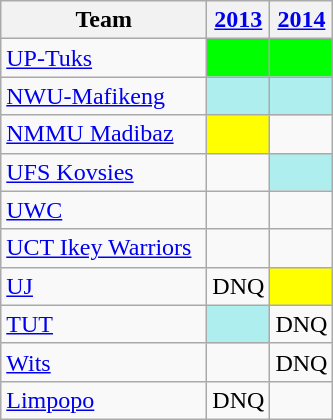<table class="wikitable sortable" style="text-align: center;">
<tr>
<th style="width:130px;">Team</th>
<th><a href='#'>2013</a></th>
<th><a href='#'>2014</a></th>
</tr>
<tr>
<td style="text-align:left;"><a href='#'>UP-Tuks</a></td>
<td style="background:lime;"></td>
<td style="background:lime;"></td>
</tr>
<tr>
<td style="text-align:left;"><a href='#'>NWU-Mafikeng</a></td>
<td style="background:#afeeee;"></td>
<td style="background:#afeeee;"></td>
</tr>
<tr>
<td style="text-align:left;"><a href='#'>NMMU Madibaz</a></td>
<td style="background:yellow;"></td>
<td></td>
</tr>
<tr>
<td style="text-align:left;"><a href='#'>UFS Kovsies</a></td>
<td></td>
<td style="background:#afeeee;"></td>
</tr>
<tr>
<td style="text-align:left;"><a href='#'>UWC</a></td>
<td></td>
<td></td>
</tr>
<tr>
<td style="text-align:left;"><a href='#'>UCT Ikey Warriors</a></td>
<td></td>
<td></td>
</tr>
<tr>
<td style="text-align:left;"><a href='#'>UJ</a></td>
<td>DNQ</td>
<td style="background:yellow;"></td>
</tr>
<tr>
<td style="text-align:left;"><a href='#'>TUT</a></td>
<td style="background:#afeeee;"></td>
<td>DNQ</td>
</tr>
<tr>
<td style="text-align:left;"><a href='#'>Wits</a></td>
<td></td>
<td>DNQ</td>
</tr>
<tr>
<td style="text-align:left;"><a href='#'>Limpopo</a></td>
<td>DNQ</td>
<td></td>
</tr>
</table>
